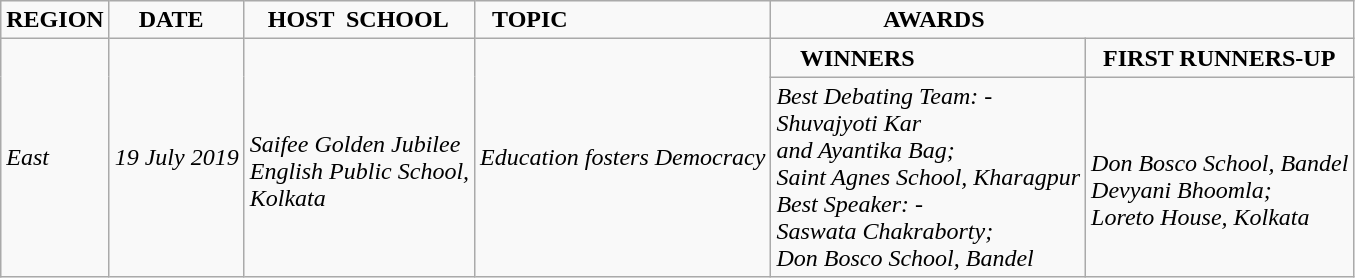<table class="wikitable">
<tr>
<td><strong>REGION</strong></td>
<td><strong>    DATE</strong></td>
<td><strong>   HOST  SCHOOL</strong></td>
<td>                <strong>TOPIC</strong></td>
<td colspan="2"><strong>                                         AWARDS</strong></td>
</tr>
<tr>
<td rowspan="2"><em>East</em></td>
<td rowspan="2"><em>19 July 2019</em></td>
<td rowspan="2"><br><em>Saifee Golden Jubilee</em><br><em>English Public School,</em><br><em>Kolkata</em></td>
<td rowspan="2"><em>Education fosters Democracy</em></td>
<td><strong>               WINNERS</strong></td>
<td><strong>    FIRST RUNNERS-UP</strong></td>
</tr>
<tr>
<td><em>Best Debating Team: -</em><br><em>Shuvajyoti Kar</em><br><em>and Ayantika Bag;</em><br><em>Saint Agnes School, Kharagpur</em><br><em>Best Speaker: -</em><br><em>Saswata Chakraborty;</em><br><em>Don Bosco School, Bandel</em></td>
<td><br><em>Don Bosco School, Bandel</em><br><em>Devyani Bhoomla;</em><br><em>Loreto House, Kolkata</em></td>
</tr>
</table>
